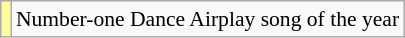<table class="wikitable plainrowheaders" style="font-size:90%;">
<tr>
<td bgcolor=#FFFF99 align=center></td>
<td>Number-one Dance Airplay song of the year</td>
</tr>
</table>
